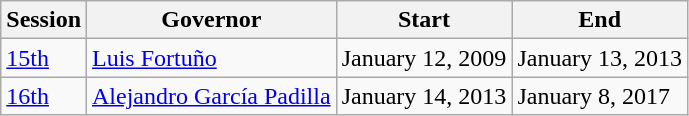<table class="wikitable">
<tr>
<th>Session</th>
<th>Governor</th>
<th>Start</th>
<th>End</th>
</tr>
<tr>
<td><a href='#'>15th</a></td>
<td><a href='#'>Luis Fortuño</a></td>
<td>January 12, 2009</td>
<td>January 13, 2013</td>
</tr>
<tr>
<td><a href='#'>16th</a></td>
<td><a href='#'>Alejandro García Padilla</a></td>
<td>January 14, 2013</td>
<td>January 8, 2017</td>
</tr>
</table>
